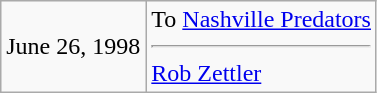<table class="wikitable">
<tr>
<td>June 26, 1998</td>
<td valign="top">To <a href='#'>Nashville Predators</a><hr><a href='#'>Rob Zettler</a></td>
</tr>
</table>
